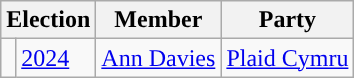<table class="wikitable">
<tr>
<th colspan="2">Election</th>
<th>Member</th>
<th>Party</th>
</tr>
<tr>
<td style="color:inherit;background-color: "></td>
<td><a href='#'>2024</a></td>
<td><a href='#'>Ann Davies</a></td>
<td><a href='#'>Plaid Cymru</a></td>
</tr>
</table>
